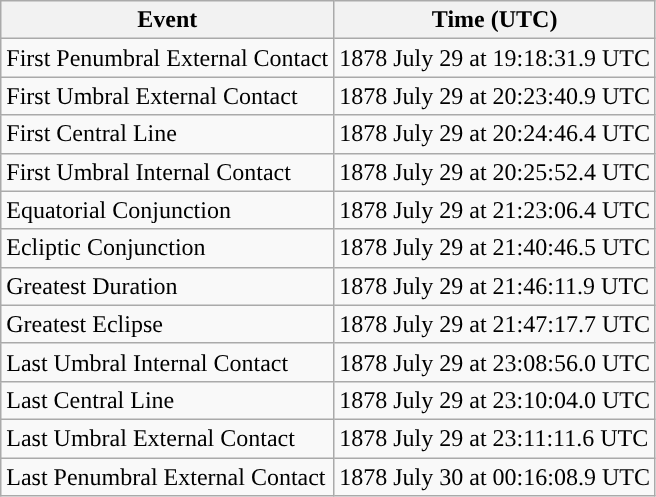<table class="wikitable">
<tr>
<th>Event</th>
<th>Time (UTC)</th>
</tr>
<tr>
<td>First Penumbral External Contact</td>
<td>1878 July 29 at 19:18:31.9 UTC</td>
</tr>
<tr>
<td>First Umbral External Contact</td>
<td>1878 July 29 at 20:23:40.9 UTC</td>
</tr>
<tr>
<td>First Central Line</td>
<td>1878 July 29 at 20:24:46.4 UTC</td>
</tr>
<tr>
<td>First Umbral Internal Contact</td>
<td>1878 July 29 at 20:25:52.4 UTC</td>
</tr>
<tr>
<td>Equatorial Conjunction</td>
<td>1878 July 29 at 21:23:06.4 UTC</td>
</tr>
<tr>
<td>Ecliptic Conjunction</td>
<td>1878 July 29 at 21:40:46.5 UTC</td>
</tr>
<tr>
<td>Greatest Duration</td>
<td>1878 July 29 at 21:46:11.9 UTC</td>
</tr>
<tr>
<td>Greatest Eclipse</td>
<td>1878 July 29 at 21:47:17.7 UTC</td>
</tr>
<tr>
<td>Last Umbral Internal Contact</td>
<td>1878 July 29 at 23:08:56.0 UTC</td>
</tr>
<tr>
<td>Last Central Line</td>
<td>1878 July 29 at 23:10:04.0 UTC</td>
</tr>
<tr>
<td>Last Umbral External Contact</td>
<td>1878 July 29 at 23:11:11.6 UTC</td>
</tr>
<tr>
<td>Last Penumbral External Contact</td>
<td>1878 July 30 at 00:16:08.9 UTC</td>
</tr>
</table>
